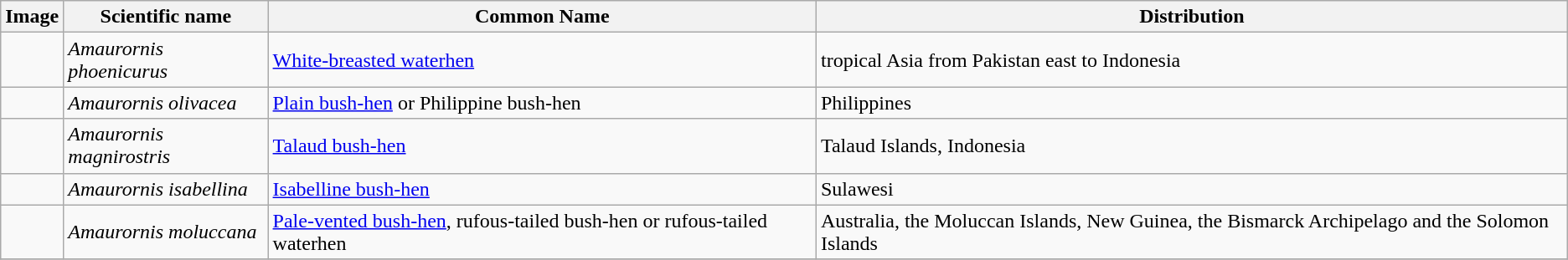<table class="wikitable">
<tr>
<th>Image</th>
<th>Scientific name</th>
<th>Common Name</th>
<th>Distribution</th>
</tr>
<tr>
<td></td>
<td><em>Amaurornis phoenicurus</em></td>
<td><a href='#'>White-breasted waterhen</a></td>
<td>tropical Asia from Pakistan east to Indonesia</td>
</tr>
<tr>
<td></td>
<td><em>Amaurornis olivacea</em></td>
<td><a href='#'>Plain bush-hen</a> or Philippine bush-hen</td>
<td>Philippines</td>
</tr>
<tr>
<td></td>
<td><em>Amaurornis magnirostris</em></td>
<td><a href='#'>Talaud bush-hen</a></td>
<td>Talaud Islands, Indonesia</td>
</tr>
<tr>
<td></td>
<td><em>Amaurornis isabellina</em></td>
<td><a href='#'>Isabelline bush-hen</a></td>
<td>Sulawesi</td>
</tr>
<tr>
<td></td>
<td><em>Amaurornis moluccana</em></td>
<td><a href='#'>Pale-vented bush-hen</a>, rufous-tailed bush-hen or rufous-tailed waterhen</td>
<td>Australia, the Moluccan Islands, New Guinea, the Bismarck Archipelago and the Solomon Islands</td>
</tr>
<tr>
</tr>
</table>
